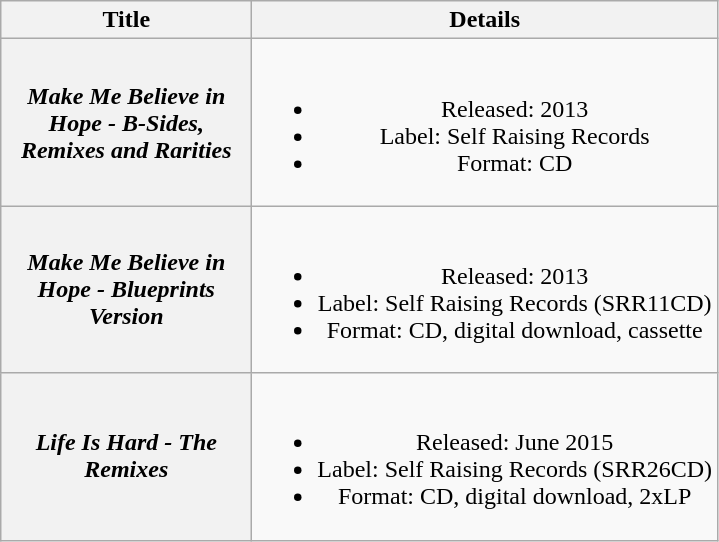<table class="wikitable plainrowheaders" style="text-align:center;">
<tr>
<th scope="col" style="width:10em;">Title</th>
<th>Details</th>
</tr>
<tr>
<th scope="row"><em>Make Me Believe in Hope - B-Sides, Remixes and Rarities</em></th>
<td><br><ul><li>Released: 2013</li><li>Label: Self Raising Records</li><li>Format: CD</li></ul></td>
</tr>
<tr>
<th scope="row"><em>Make Me Believe in Hope - Blueprints Version</em></th>
<td><br><ul><li>Released: 2013</li><li>Label: Self Raising Records (SRR11CD)</li><li>Format: CD, digital download, cassette</li></ul></td>
</tr>
<tr>
<th scope="row"><em>Life Is Hard - The Remixes</em></th>
<td><br><ul><li>Released: June 2015</li><li>Label: Self Raising Records (SRR26CD)</li><li>Format: CD, digital download, 2xLP</li></ul></td>
</tr>
</table>
